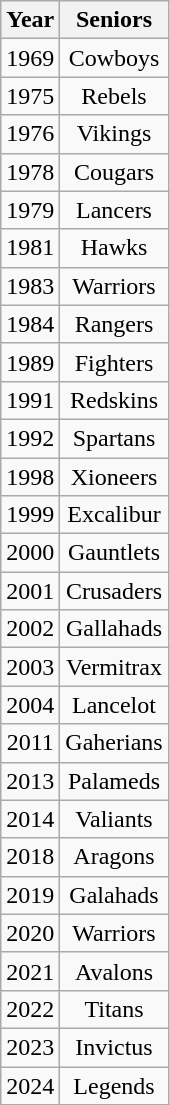<table class="wikitable mw-collapsible" style="text-align: center;">
<tr>
<th>Year</th>
<th>Seniors</th>
</tr>
<tr>
<td>1969</td>
<td>Cowboys</td>
</tr>
<tr>
<td>1975</td>
<td>Rebels</td>
</tr>
<tr>
<td>1976</td>
<td>Vikings</td>
</tr>
<tr>
<td>1978</td>
<td>Cougars</td>
</tr>
<tr>
<td>1979</td>
<td>Lancers</td>
</tr>
<tr>
<td>1981</td>
<td>Hawks</td>
</tr>
<tr>
<td>1983</td>
<td>Warriors</td>
</tr>
<tr>
<td>1984</td>
<td>Rangers</td>
</tr>
<tr>
<td>1989</td>
<td>Fighters</td>
</tr>
<tr>
<td>1991</td>
<td>Redskins</td>
</tr>
<tr>
<td>1992</td>
<td>Spartans</td>
</tr>
<tr>
<td>1998</td>
<td>Xioneers</td>
</tr>
<tr>
<td>1999</td>
<td>Excalibur</td>
</tr>
<tr>
<td>2000</td>
<td>Gauntlets</td>
</tr>
<tr>
<td>2001</td>
<td>Crusaders</td>
</tr>
<tr>
<td>2002</td>
<td>Gallahads</td>
</tr>
<tr>
<td>2003</td>
<td>Vermitrax</td>
</tr>
<tr>
<td>2004</td>
<td>Lancelot</td>
</tr>
<tr>
<td>2011</td>
<td>Gaherians</td>
</tr>
<tr>
<td>2013</td>
<td>Palameds</td>
</tr>
<tr>
<td>2014</td>
<td>Valiants</td>
</tr>
<tr>
<td>2018</td>
<td>Aragons</td>
</tr>
<tr>
<td>2019</td>
<td>Galahads</td>
</tr>
<tr>
<td>2020</td>
<td>Warriors</td>
</tr>
<tr>
<td>2021</td>
<td>Avalons</td>
</tr>
<tr>
<td>2022</td>
<td>Titans</td>
</tr>
<tr>
<td>2023</td>
<td>Invictus</td>
</tr>
<tr>
<td>2024</td>
<td>Legends</td>
</tr>
</table>
